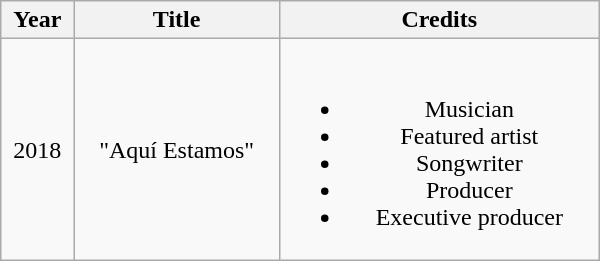<table class="wikitable unsortable" style="text-align: center; width: 400px; height: 100px;">
<tr>
<th>Year</th>
<th>Title</th>
<th>Credits</th>
</tr>
<tr>
<td>2018</td>
<td>"Aquí Estamos"</td>
<td><br><ul><li>Musician</li><li>Featured artist</li><li>Songwriter</li><li>Producer</li><li>Executive producer</li></ul></td>
</tr>
</table>
